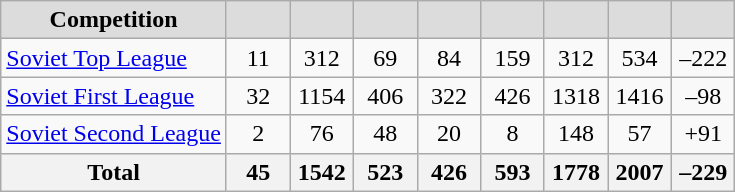<table class="wikitable" style="text-align: center;">
<tr>
<th style="background:#DCDCDC">Competition</th>
<th width="35" style="background:#DCDCDC"></th>
<th width="35" style="background:#DCDCDC"></th>
<th width="35" style="background:#DCDCDC"></th>
<th width="35" style="background:#DCDCDC"></th>
<th width="35" style="background:#DCDCDC"></th>
<th width="35" style="background:#DCDCDC"></th>
<th width="35" style="background:#DCDCDC"></th>
<th width="35" style="background:#DCDCDC"></th>
</tr>
<tr>
<td align=left><a href='#'>Soviet Top League</a></td>
<td>11</td>
<td>312</td>
<td>69</td>
<td>84</td>
<td>159</td>
<td>312</td>
<td>534</td>
<td>–222</td>
</tr>
<tr>
<td align=left><a href='#'>Soviet First League</a></td>
<td>32</td>
<td>1154</td>
<td>406</td>
<td>322</td>
<td>426</td>
<td>1318</td>
<td>1416</td>
<td>–98</td>
</tr>
<tr>
<td align=left><a href='#'>Soviet Second League</a></td>
<td>2</td>
<td>76</td>
<td>48</td>
<td>20</td>
<td>8</td>
<td>148</td>
<td>57</td>
<td>+91</td>
</tr>
<tr class="sortbottom">
<th>Total</th>
<th>45</th>
<th>1542</th>
<th>523</th>
<th>426</th>
<th>593</th>
<th>1778</th>
<th>2007</th>
<th>–229</th>
</tr>
</table>
